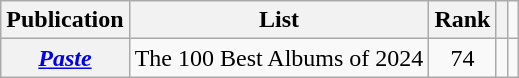<table class="wikitable sortable plainrowheaders">
<tr>
<th scope="col">Publication</th>
<th scope="col">List</th>
<th scope="col">Rank</th>
<th scope="col" class="unsortable"></th>
</tr>
<tr>
<th scope="row"><em><a href='#'>Paste</a></em></th>
<td>The 100 Best Albums of 2024</td>
<td style="text-align: center;">74</td>
<td style="text-align: center;"></td>
<td></td>
</tr>
</table>
